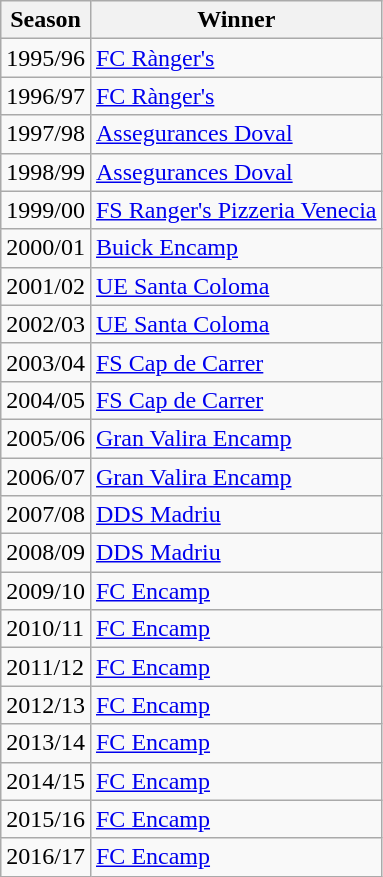<table class="wikitable sortable">
<tr>
<th>Season</th>
<th>Winner</th>
</tr>
<tr>
<td>1995/96</td>
<td><a href='#'>FC Rànger's</a></td>
</tr>
<tr>
<td>1996/97</td>
<td><a href='#'>FC Rànger's</a></td>
</tr>
<tr>
<td>1997/98</td>
<td><a href='#'>Assegurances Doval</a></td>
</tr>
<tr>
<td>1998/99</td>
<td><a href='#'>Assegurances Doval</a></td>
</tr>
<tr>
<td>1999/00</td>
<td><a href='#'>FS Ranger's Pizzeria Venecia</a></td>
</tr>
<tr>
<td>2000/01</td>
<td><a href='#'>Buick Encamp</a></td>
</tr>
<tr>
<td>2001/02</td>
<td><a href='#'>UE Santa Coloma</a></td>
</tr>
<tr>
<td>2002/03</td>
<td><a href='#'>UE Santa Coloma</a></td>
</tr>
<tr>
<td>2003/04</td>
<td><a href='#'>FS Cap de Carrer</a></td>
</tr>
<tr>
<td>2004/05</td>
<td><a href='#'>FS Cap de Carrer</a></td>
</tr>
<tr>
<td>2005/06</td>
<td><a href='#'>Gran Valira Encamp</a></td>
</tr>
<tr>
<td>2006/07</td>
<td><a href='#'>Gran Valira Encamp</a></td>
</tr>
<tr>
<td>2007/08</td>
<td><a href='#'>DDS Madriu</a></td>
</tr>
<tr>
<td>2008/09</td>
<td><a href='#'>DDS Madriu</a></td>
</tr>
<tr>
<td>2009/10</td>
<td><a href='#'>FC Encamp</a></td>
</tr>
<tr>
<td>2010/11</td>
<td><a href='#'>FC Encamp</a></td>
</tr>
<tr>
<td>2011/12</td>
<td><a href='#'>FC Encamp</a></td>
</tr>
<tr>
<td>2012/13</td>
<td><a href='#'>FC Encamp</a></td>
</tr>
<tr>
<td>2013/14</td>
<td><a href='#'>FC Encamp</a></td>
</tr>
<tr>
<td>2014/15</td>
<td><a href='#'>FC Encamp</a></td>
</tr>
<tr>
<td>2015/16</td>
<td><a href='#'>FC Encamp</a></td>
</tr>
<tr>
<td>2016/17</td>
<td><a href='#'>FC Encamp</a></td>
</tr>
</table>
